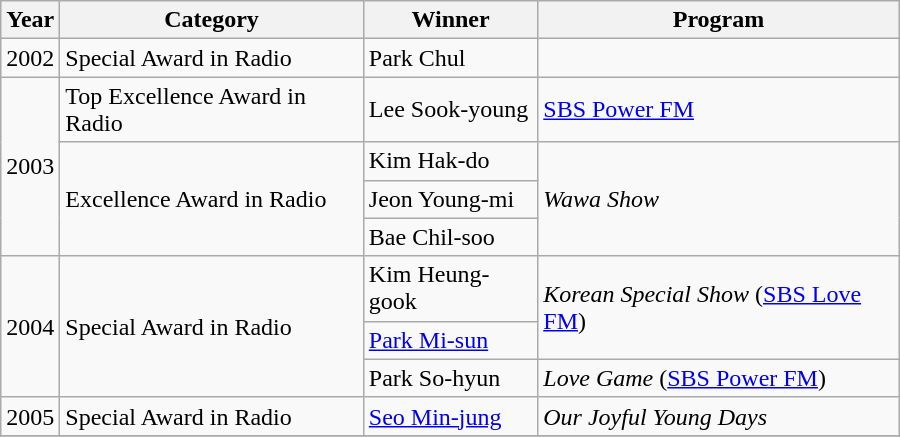<table class="wikitable" style="width:600px">
<tr>
<th width=10>Year</th>
<th>Category</th>
<th>Winner</th>
<th>Program</th>
</tr>
<tr>
<td>2002</td>
<td>Special Award in Radio</td>
<td>Park Chul</td>
<td></td>
</tr>
<tr>
<td rowspan=4>2003</td>
<td>Top Excellence Award in Radio</td>
<td>Lee Sook-young</td>
<td><a href='#'>SBS Power FM</a></td>
</tr>
<tr>
<td rowspan=3>Excellence Award in Radio</td>
<td>Kim Hak-do</td>
<td rowspan=3><em>Wawa Show</em></td>
</tr>
<tr>
<td>Jeon Young-mi</td>
</tr>
<tr>
<td>Bae Chil-soo</td>
</tr>
<tr>
<td rowspan=3>2004</td>
<td rowspan=3>Special Award in Radio</td>
<td>Kim Heung-gook</td>
<td rowspan=2><em>Korean Special Show</em> (<a href='#'>SBS Love FM</a>)</td>
</tr>
<tr>
<td><a href='#'>Park Mi-sun</a></td>
</tr>
<tr>
<td>Park So-hyun</td>
<td><em>Love Game</em> (<a href='#'>SBS Power FM</a>)</td>
</tr>
<tr>
<td>2005</td>
<td>Special Award in Radio</td>
<td><a href='#'>Seo Min-jung</a></td>
<td><em>Our Joyful Young Days</em></td>
</tr>
<tr>
</tr>
</table>
